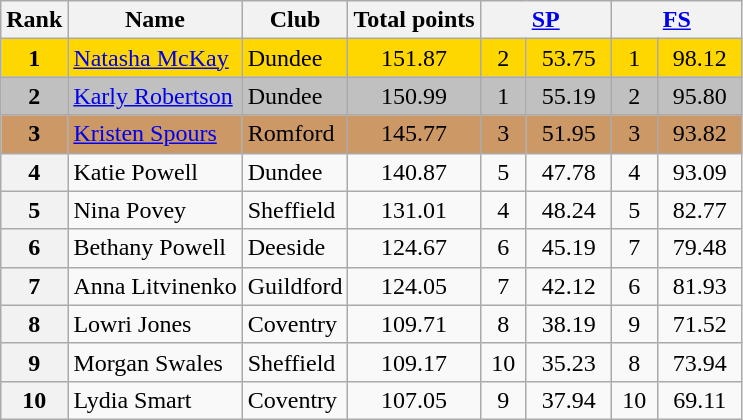<table class="wikitable sortable">
<tr>
<th>Rank</th>
<th>Name</th>
<th>Club</th>
<th>Total points</th>
<th colspan="2" width="80px"><a href='#'>SP</a></th>
<th colspan="2" width="80px"><a href='#'>FS</a></th>
</tr>
<tr bgcolor="gold">
<td align="center"><strong>1</strong></td>
<td><a href='#'>Natasha McKay</a></td>
<td>Dundee</td>
<td align="center">151.87</td>
<td align="center">2</td>
<td align="center">53.75</td>
<td align="center">1</td>
<td align="center">98.12</td>
</tr>
<tr bgcolor="silver">
<td align="center"><strong>2</strong></td>
<td><a href='#'>Karly Robertson</a></td>
<td>Dundee</td>
<td align="center">150.99</td>
<td align="center">1</td>
<td align="center">55.19</td>
<td align="center">2</td>
<td align="center">95.80</td>
</tr>
<tr bgcolor="cc9966">
<td align="center"><strong>3</strong></td>
<td><a href='#'>Kristen Spours</a></td>
<td>Romford</td>
<td align="center">145.77</td>
<td align="center">3</td>
<td align="center">51.95</td>
<td align="center">3</td>
<td align="center">93.82</td>
</tr>
<tr>
<th>4</th>
<td>Katie Powell</td>
<td>Dundee</td>
<td align="center">140.87</td>
<td align="center">5</td>
<td align="center">47.78</td>
<td align="center">4</td>
<td align="center">93.09</td>
</tr>
<tr>
<th>5</th>
<td>Nina Povey</td>
<td>Sheffield</td>
<td align="center">131.01</td>
<td align="center">4</td>
<td align="center">48.24</td>
<td align="center">5</td>
<td align="center">82.77</td>
</tr>
<tr>
<th>6</th>
<td>Bethany Powell</td>
<td>Deeside</td>
<td align="center">124.67</td>
<td align="center">6</td>
<td align="center">45.19</td>
<td align="center">7</td>
<td align="center">79.48</td>
</tr>
<tr>
<th>7</th>
<td>Anna Litvinenko</td>
<td>Guildford</td>
<td align="center">124.05</td>
<td align="center">7</td>
<td align="center">42.12</td>
<td align="center">6</td>
<td align="center">81.93</td>
</tr>
<tr>
<th>8</th>
<td>Lowri Jones</td>
<td>Coventry</td>
<td align="center">109.71</td>
<td align="center">8</td>
<td align="center">38.19</td>
<td align="center">9</td>
<td align="center">71.52</td>
</tr>
<tr>
<th>9</th>
<td>Morgan Swales</td>
<td>Sheffield</td>
<td align="center">109.17</td>
<td align="center">10</td>
<td align="center">35.23</td>
<td align="center">8</td>
<td align="center">73.94</td>
</tr>
<tr>
<th>10</th>
<td>Lydia Smart</td>
<td>Coventry</td>
<td align="center">107.05</td>
<td align="center">9</td>
<td align="center">37.94</td>
<td align="center">10</td>
<td align="center">69.11</td>
</tr>
</table>
